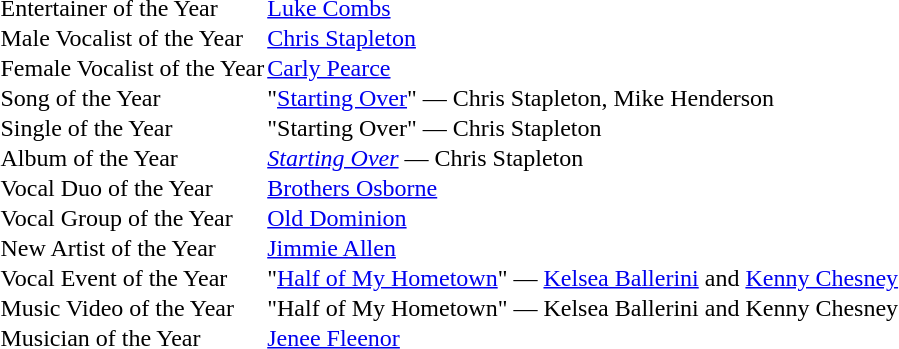<table cellspacing="0" cellpadding="1" border="0">
<tr>
<td>Entertainer of the Year</td>
<td><a href='#'>Luke Combs</a></td>
</tr>
<tr>
<td>Male Vocalist of the Year</td>
<td><a href='#'>Chris Stapleton</a></td>
</tr>
<tr>
<td>Female Vocalist of the Year</td>
<td><a href='#'>Carly Pearce</a></td>
</tr>
<tr>
<td>Song of the Year</td>
<td>"<a href='#'>Starting Over</a>" — Chris Stapleton, Mike Henderson</td>
</tr>
<tr>
<td>Single of the Year</td>
<td>"Starting Over" — Chris Stapleton</td>
</tr>
<tr>
<td>Album of the Year</td>
<td><em><a href='#'>Starting Over</a></em> — Chris Stapleton</td>
</tr>
<tr>
<td>Vocal Duo of the Year</td>
<td><a href='#'>Brothers Osborne</a></td>
</tr>
<tr>
<td>Vocal Group of the Year</td>
<td><a href='#'>Old Dominion</a></td>
</tr>
<tr>
<td>New Artist of the Year</td>
<td><a href='#'>Jimmie Allen</a></td>
</tr>
<tr>
<td>Vocal Event of the Year</td>
<td>"<a href='#'>Half of My Hometown</a>" — <a href='#'>Kelsea Ballerini</a> and <a href='#'>Kenny Chesney</a></td>
</tr>
<tr>
<td>Music Video of the Year</td>
<td>"Half of My Hometown" — Kelsea Ballerini and Kenny Chesney</td>
</tr>
<tr>
<td>Musician of the Year</td>
<td><a href='#'>Jenee Fleenor</a></td>
</tr>
</table>
